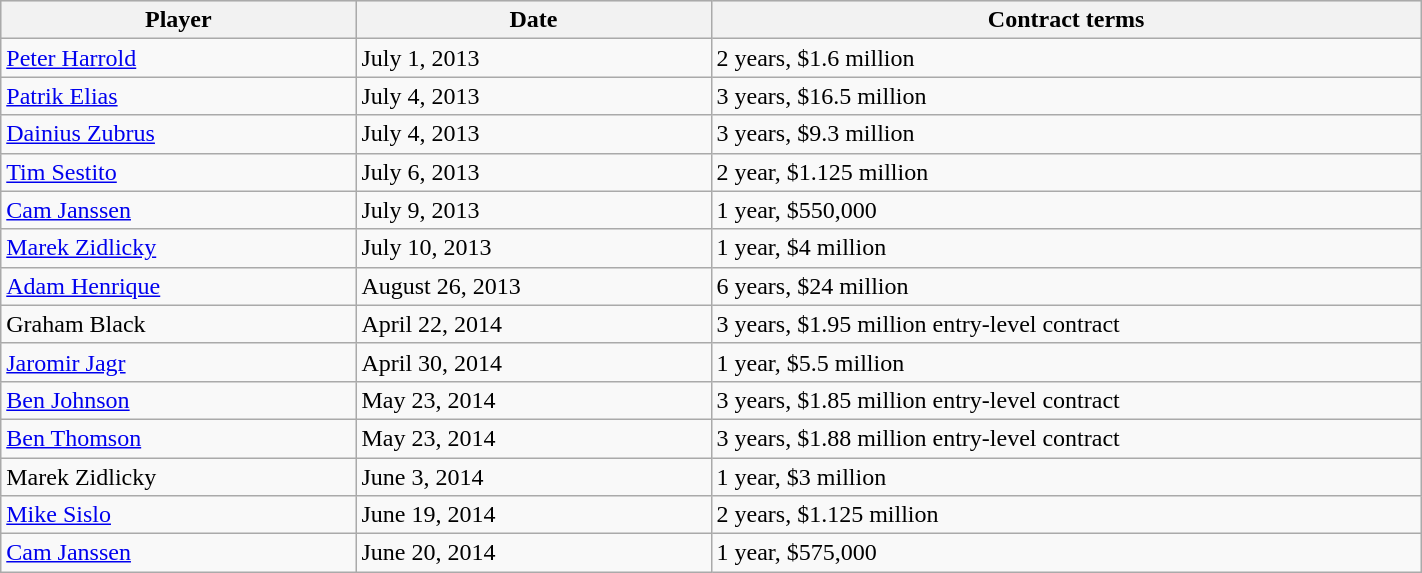<table class="wikitable" style="width:75%;">
<tr style="text-align:center; background:#ddd;">
<th style="width:25%;">Player</th>
<th style="width:25%;">Date</th>
<th style="width:50%;">Contract terms</th>
</tr>
<tr>
<td><a href='#'>Peter Harrold</a></td>
<td>July 1, 2013</td>
<td>2 years, $1.6 million</td>
</tr>
<tr>
<td><a href='#'>Patrik Elias</a></td>
<td>July 4, 2013</td>
<td>3 years, $16.5 million</td>
</tr>
<tr>
<td><a href='#'>Dainius Zubrus</a></td>
<td>July 4, 2013</td>
<td>3 years, $9.3 million</td>
</tr>
<tr>
<td><a href='#'>Tim Sestito</a></td>
<td>July 6, 2013</td>
<td>2 year, $1.125 million</td>
</tr>
<tr>
<td><a href='#'>Cam Janssen</a></td>
<td>July 9, 2013</td>
<td>1 year, $550,000</td>
</tr>
<tr>
<td><a href='#'>Marek Zidlicky</a></td>
<td>July 10, 2013</td>
<td>1 year, $4 million</td>
</tr>
<tr>
<td><a href='#'>Adam Henrique</a></td>
<td>August 26, 2013</td>
<td>6 years, $24 million</td>
</tr>
<tr>
<td>Graham Black</td>
<td>April 22, 2014</td>
<td>3 years, $1.95 million entry-level contract</td>
</tr>
<tr>
<td><a href='#'>Jaromir Jagr</a></td>
<td>April 30, 2014</td>
<td>1 year, $5.5 million</td>
</tr>
<tr>
<td><a href='#'>Ben Johnson</a></td>
<td>May 23, 2014</td>
<td>3 years, $1.85 million entry-level contract</td>
</tr>
<tr>
<td><a href='#'>Ben Thomson</a></td>
<td>May 23, 2014</td>
<td>3 years, $1.88 million entry-level contract</td>
</tr>
<tr>
<td>Marek Zidlicky</td>
<td>June 3, 2014</td>
<td>1 year, $3 million</td>
</tr>
<tr>
<td><a href='#'>Mike Sislo</a></td>
<td>June 19, 2014</td>
<td>2 years, $1.125 million</td>
</tr>
<tr>
<td><a href='#'>Cam Janssen</a></td>
<td>June 20, 2014</td>
<td>1 year, $575,000</td>
</tr>
</table>
